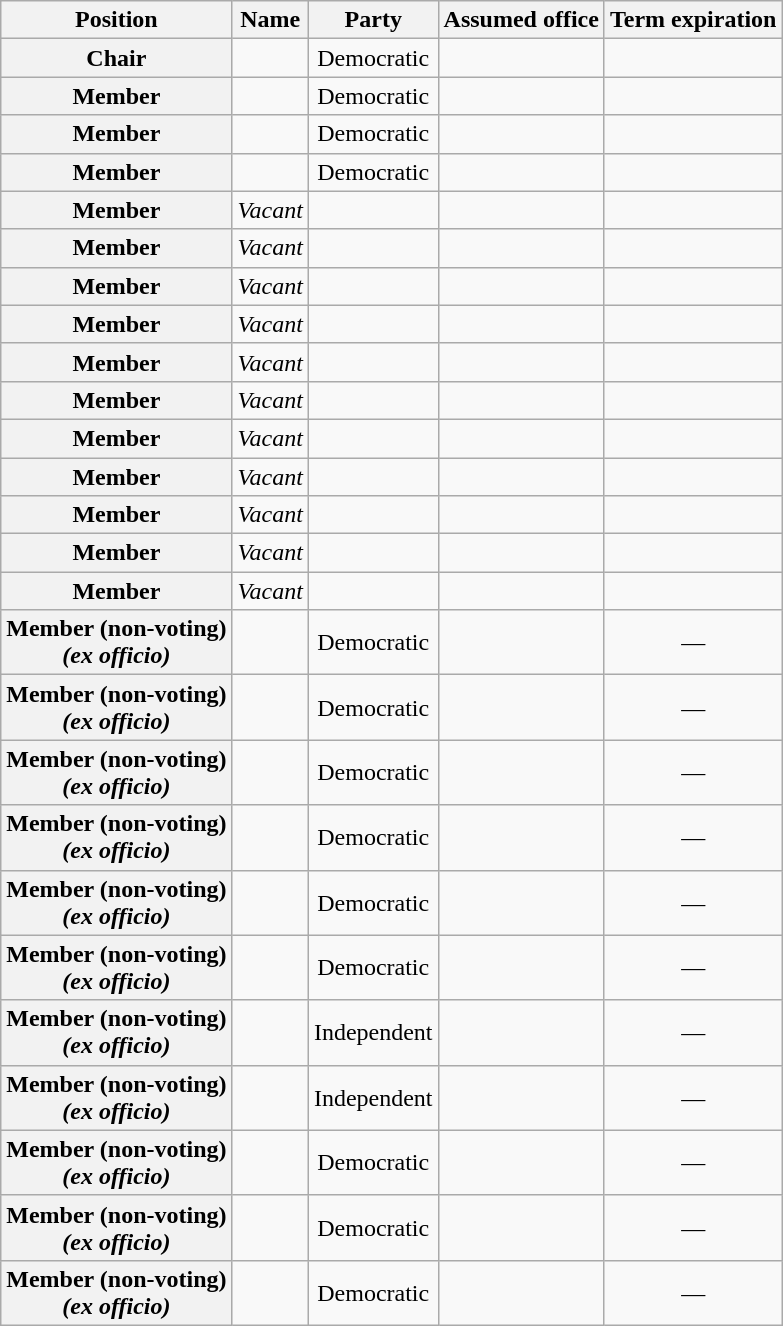<table class="wikitable sortable" style="text-align:center">
<tr>
<th>Position</th>
<th>Name</th>
<th>Party</th>
<th>Assumed office</th>
<th>Term expiration</th>
</tr>
<tr>
<th>Chair</th>
<td></td>
<td>Democratic</td>
<td></td>
<td></td>
</tr>
<tr>
<th>Member</th>
<td></td>
<td>Democratic</td>
<td></td>
<td></td>
</tr>
<tr>
<th>Member</th>
<td></td>
<td>Democratic</td>
<td></td>
<td></td>
</tr>
<tr>
<th>Member</th>
<td></td>
<td>Democratic</td>
<td></td>
<td></td>
</tr>
<tr>
<th>Member</th>
<td><em>Vacant</em></td>
<td></td>
<td></td>
<td></td>
</tr>
<tr>
<th>Member</th>
<td><em>Vacant</em></td>
<td></td>
<td></td>
<td></td>
</tr>
<tr>
<th>Member</th>
<td><em>Vacant</em></td>
<td></td>
<td></td>
<td></td>
</tr>
<tr>
<th>Member</th>
<td><em>Vacant</em></td>
<td></td>
<td></td>
<td></td>
</tr>
<tr>
<th>Member</th>
<td><em>Vacant</em></td>
<td></td>
<td></td>
<td></td>
</tr>
<tr>
<th>Member</th>
<td><em>Vacant</em></td>
<td></td>
<td></td>
<td></td>
</tr>
<tr>
<th>Member</th>
<td><em>Vacant</em></td>
<td></td>
<td></td>
<td></td>
</tr>
<tr>
<th>Member</th>
<td><em>Vacant</em></td>
<td></td>
<td></td>
<td></td>
</tr>
<tr>
<th>Member</th>
<td><em>Vacant</em></td>
<td></td>
<td></td>
<td></td>
</tr>
<tr>
<th>Member</th>
<td><em>Vacant</em></td>
<td></td>
<td></td>
<td></td>
</tr>
<tr>
<th>Member</th>
<td><em>Vacant</em></td>
<td></td>
<td></td>
<td></td>
</tr>
<tr>
<th>Member (non-voting)<br><em>(ex officio)</em></th>
<td></td>
<td>Democratic</td>
<td></td>
<td>—</td>
</tr>
<tr>
<th>Member (non-voting)<br><em>(ex officio)</em></th>
<td></td>
<td>Democratic</td>
<td></td>
<td>—</td>
</tr>
<tr>
<th>Member (non-voting)<br><em>(ex officio)</em></th>
<td> </td>
<td>Democratic</td>
<td></td>
<td>—</td>
</tr>
<tr>
<th>Member (non-voting)<br><em>(ex officio)</em></th>
<td></td>
<td>Democratic</td>
<td></td>
<td>—</td>
</tr>
<tr>
<th>Member (non-voting)<br><em>(ex officio)</em></th>
<td></td>
<td>Democratic</td>
<td></td>
<td>—</td>
</tr>
<tr>
<th>Member (non-voting)<br><em>(ex officio)</em></th>
<td> </td>
<td>Democratic</td>
<td></td>
<td>—</td>
</tr>
<tr>
<th>Member (non-voting)<br><em>(ex officio)</em></th>
<td></td>
<td>Independent</td>
<td></td>
<td>—</td>
</tr>
<tr>
<th>Member (non-voting)<br><em>(ex officio)</em></th>
<td></td>
<td>Independent</td>
<td></td>
<td>—</td>
</tr>
<tr>
<th>Member (non-voting)<br><em>(ex officio)</em></th>
<td></td>
<td>Democratic</td>
<td></td>
<td>—</td>
</tr>
<tr>
<th>Member (non-voting)<br><em>(ex officio)</em></th>
<td></td>
<td>Democratic</td>
<td></td>
<td>—</td>
</tr>
<tr>
<th>Member (non-voting)<br><em>(ex officio)</em></th>
<td></td>
<td>Democratic</td>
<td></td>
<td>—</td>
</tr>
</table>
